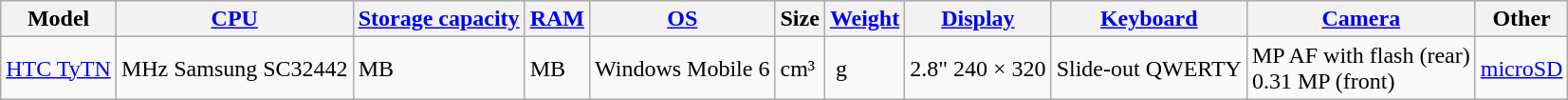<table class="wikitable sortable collapsible">
<tr>
<th>Model</th>
<th><a href='#'>CPU</a></th>
<th><a href='#'>Storage capacity</a></th>
<th><a href='#'>RAM</a></th>
<th><a href='#'>OS</a></th>
<th>Size</th>
<th><a href='#'>Weight</a></th>
<th><a href='#'>Display</a></th>
<th><a href='#'>Keyboard</a></th>
<th><a href='#'>Camera</a></th>
<th>Other</th>
</tr>
<tr>
<td><a href='#'>HTC TyTN</a></td>
<td> MHz Samsung SC32442</td>
<td> MB</td>
<td> MB</td>
<td>Windows Mobile 6</td>
<td> cm³</td>
<td> g</td>
<td>2.8" 240 × 320</td>
<td>Slide-out QWERTY</td>
<td> MP AF with flash (rear)<br> 0.31 MP (front)</td>
<td><a href='#'>microSD</a></td>
</tr>
</table>
